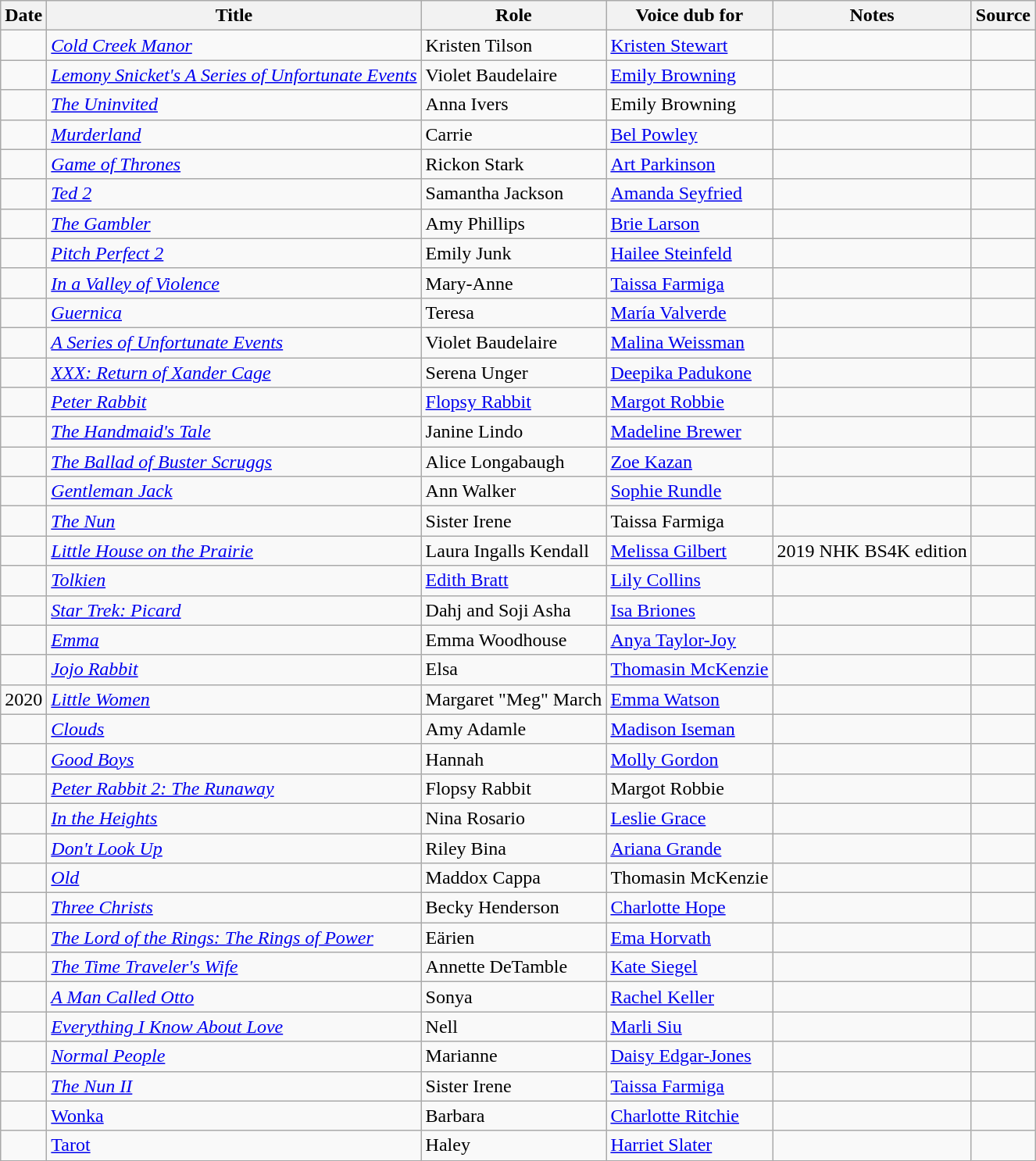<table class="wikitable sortable plainrowheaders">
<tr>
<th>Date</th>
<th>Title</th>
<th>Role</th>
<th>Voice dub for</th>
<th class="unsortable">Notes</th>
<th class="unsortable">Source</th>
</tr>
<tr>
<td></td>
<td><em><a href='#'>Cold Creek Manor</a></em></td>
<td>Kristen Tilson</td>
<td><a href='#'>Kristen Stewart</a></td>
<td></td>
<td></td>
</tr>
<tr>
<td></td>
<td><em><a href='#'>Lemony Snicket's A Series of Unfortunate Events</a></em></td>
<td>Violet Baudelaire</td>
<td><a href='#'>Emily Browning</a></td>
<td></td>
<td></td>
</tr>
<tr>
<td></td>
<td><em><a href='#'>The Uninvited</a></em></td>
<td>Anna Ivers</td>
<td>Emily Browning</td>
<td></td>
<td></td>
</tr>
<tr>
<td></td>
<td><em><a href='#'>Murderland</a></em></td>
<td>Carrie</td>
<td><a href='#'>Bel Powley</a></td>
<td></td>
<td></td>
</tr>
<tr>
<td></td>
<td><em><a href='#'>Game of Thrones</a></em></td>
<td>Rickon Stark</td>
<td><a href='#'>Art Parkinson</a></td>
<td></td>
<td></td>
</tr>
<tr>
<td></td>
<td><em><a href='#'>Ted 2</a></em></td>
<td>Samantha Jackson</td>
<td><a href='#'>Amanda Seyfried</a></td>
<td></td>
<td></td>
</tr>
<tr>
<td></td>
<td><em><a href='#'>The Gambler</a></em></td>
<td>Amy Phillips</td>
<td><a href='#'>Brie Larson</a></td>
<td></td>
<td></td>
</tr>
<tr>
<td></td>
<td><em><a href='#'>Pitch Perfect 2</a></em></td>
<td>Emily Junk</td>
<td><a href='#'>Hailee Steinfeld</a></td>
<td></td>
<td></td>
</tr>
<tr>
<td></td>
<td><em><a href='#'>In a Valley of Violence</a></em></td>
<td>Mary-Anne</td>
<td><a href='#'>Taissa Farmiga</a></td>
<td></td>
<td></td>
</tr>
<tr>
<td></td>
<td><em><a href='#'>Guernica</a></em></td>
<td>Teresa</td>
<td><a href='#'>María Valverde</a></td>
<td></td>
<td></td>
</tr>
<tr>
<td></td>
<td><em><a href='#'>A Series of Unfortunate Events</a></em></td>
<td>Violet Baudelaire</td>
<td><a href='#'>Malina Weissman</a></td>
<td></td>
<td></td>
</tr>
<tr>
<td></td>
<td><em><a href='#'>XXX: Return of Xander Cage</a></em></td>
<td>Serena Unger</td>
<td><a href='#'>Deepika Padukone</a></td>
<td></td>
<td></td>
</tr>
<tr>
<td></td>
<td><em><a href='#'>Peter Rabbit</a></em></td>
<td><a href='#'>Flopsy Rabbit</a></td>
<td><a href='#'>Margot Robbie</a></td>
<td></td>
<td></td>
</tr>
<tr>
<td></td>
<td><em><a href='#'>The Handmaid's Tale</a></em></td>
<td>Janine Lindo</td>
<td><a href='#'>Madeline Brewer</a></td>
<td></td>
<td></td>
</tr>
<tr>
<td></td>
<td><em><a href='#'>The Ballad of Buster Scruggs</a></em></td>
<td>Alice Longabaugh</td>
<td><a href='#'>Zoe Kazan</a></td>
<td></td>
<td></td>
</tr>
<tr>
<td></td>
<td><em><a href='#'>Gentleman Jack</a></em></td>
<td>Ann Walker</td>
<td><a href='#'>Sophie Rundle</a></td>
<td></td>
<td></td>
</tr>
<tr>
<td></td>
<td><em><a href='#'>The Nun</a></em></td>
<td>Sister Irene</td>
<td>Taissa Farmiga</td>
<td></td>
<td></td>
</tr>
<tr>
<td></td>
<td><em><a href='#'>Little House on the Prairie</a></em></td>
<td>Laura Ingalls Kendall</td>
<td><a href='#'>Melissa Gilbert</a></td>
<td>2019 NHK BS4K edition</td>
<td></td>
</tr>
<tr>
<td></td>
<td><em><a href='#'>Tolkien</a></em></td>
<td><a href='#'>Edith Bratt</a></td>
<td><a href='#'>Lily Collins</a></td>
<td></td>
<td></td>
</tr>
<tr>
<td></td>
<td><em><a href='#'>Star Trek: Picard</a></em></td>
<td>Dahj and Soji Asha</td>
<td><a href='#'>Isa Briones</a></td>
<td></td>
<td></td>
</tr>
<tr>
<td></td>
<td><em><a href='#'>Emma</a></em></td>
<td>Emma Woodhouse</td>
<td><a href='#'>Anya Taylor-Joy</a></td>
<td></td>
<td></td>
</tr>
<tr>
<td></td>
<td><em><a href='#'>Jojo Rabbit</a></em></td>
<td>Elsa</td>
<td><a href='#'>Thomasin McKenzie</a></td>
<td></td>
<td></td>
</tr>
<tr>
<td>2020</td>
<td><em><a href='#'>Little Women</a></em></td>
<td>Margaret "Meg" March</td>
<td><a href='#'>Emma Watson</a></td>
<td></td>
<td></td>
</tr>
<tr>
<td></td>
<td><em><a href='#'>Clouds</a></em></td>
<td>Amy Adamle</td>
<td><a href='#'>Madison Iseman</a></td>
<td></td>
<td></td>
</tr>
<tr>
<td></td>
<td><em><a href='#'>Good Boys</a></em></td>
<td>Hannah</td>
<td><a href='#'>Molly Gordon</a></td>
<td></td>
<td></td>
</tr>
<tr>
<td></td>
<td><em><a href='#'>Peter Rabbit 2: The Runaway</a></em></td>
<td>Flopsy Rabbit</td>
<td>Margot Robbie</td>
<td></td>
<td></td>
</tr>
<tr>
<td></td>
<td><em><a href='#'>In the Heights</a></em></td>
<td>Nina Rosario</td>
<td><a href='#'>Leslie Grace</a></td>
<td></td>
<td></td>
</tr>
<tr>
<td></td>
<td><em><a href='#'>Don't Look Up</a></em></td>
<td>Riley Bina</td>
<td><a href='#'>Ariana Grande</a></td>
<td></td>
<td></td>
</tr>
<tr>
<td></td>
<td><em><a href='#'>Old</a></em></td>
<td>Maddox Cappa</td>
<td>Thomasin McKenzie</td>
<td></td>
<td></td>
</tr>
<tr>
<td></td>
<td><em><a href='#'>Three Christs</a></em></td>
<td>Becky Henderson</td>
<td><a href='#'>Charlotte Hope</a></td>
<td></td>
<td></td>
</tr>
<tr>
<td></td>
<td><em><a href='#'>The Lord of the Rings: The Rings of Power</a></em></td>
<td>Eärien</td>
<td><a href='#'>Ema Horvath</a></td>
<td></td>
<td></td>
</tr>
<tr>
<td></td>
<td><em><a href='#'>The Time Traveler's Wife</a></em></td>
<td>Annette DeTamble</td>
<td><a href='#'>Kate Siegel</a></td>
<td></td>
<td></td>
</tr>
<tr>
<td></td>
<td><em><a href='#'>A Man Called Otto</a></em></td>
<td>Sonya</td>
<td><a href='#'>Rachel Keller</a></td>
<td></td>
<td></td>
</tr>
<tr>
<td></td>
<td><em><a href='#'>Everything I Know About Love</a></em></td>
<td>Nell</td>
<td><a href='#'>Marli Siu</a></td>
<td></td>
<td></td>
</tr>
<tr>
<td></td>
<td><em><a href='#'>Normal People</a></em></td>
<td>Marianne</td>
<td><a href='#'>Daisy Edgar-Jones</a></td>
<td></td>
<td></td>
</tr>
<tr>
<td></td>
<td><em><a href='#'>The Nun II</a></td>
<td>Sister Irene</td>
<td><a href='#'>Taissa Farmiga</a></td>
<td></td>
<td></td>
</tr>
<tr>
<td></td>
<td></em><a href='#'>Wonka</a><em></td>
<td>Barbara</td>
<td><a href='#'>Charlotte Ritchie</a></td>
<td></td>
<td></td>
</tr>
<tr>
<td></td>
<td></em><a href='#'>Tarot</a><em></td>
<td>Haley</td>
<td><a href='#'>Harriet Slater</a></td>
<td></td>
<td></td>
</tr>
</table>
